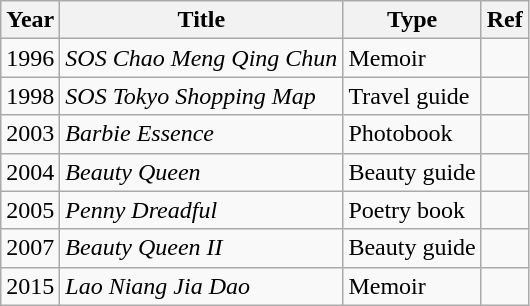<table class="wikitable sortable">
<tr>
<th>Year</th>
<th>Title</th>
<th>Type</th>
<th>Ref</th>
</tr>
<tr>
<td>1996</td>
<td><em>SOS Chao Meng Qing Chun</em></td>
<td>Memoir</td>
<td></td>
</tr>
<tr>
<td>1998</td>
<td><em>SOS Tokyo Shopping Map</em></td>
<td>Travel guide</td>
<td></td>
</tr>
<tr>
<td>2003</td>
<td><em>Barbie Essence</em></td>
<td>Photobook</td>
<td></td>
</tr>
<tr>
<td>2004</td>
<td><em>Beauty Queen</em></td>
<td>Beauty guide</td>
<td></td>
</tr>
<tr>
<td>2005</td>
<td><em>Penny Dreadful</em></td>
<td>Poetry book</td>
<td></td>
</tr>
<tr>
<td>2007</td>
<td><em>Beauty Queen II</em></td>
<td>Beauty guide</td>
<td></td>
</tr>
<tr>
<td>2015</td>
<td><em>Lao Niang Jia Dao</em></td>
<td>Memoir</td>
<td></td>
</tr>
</table>
